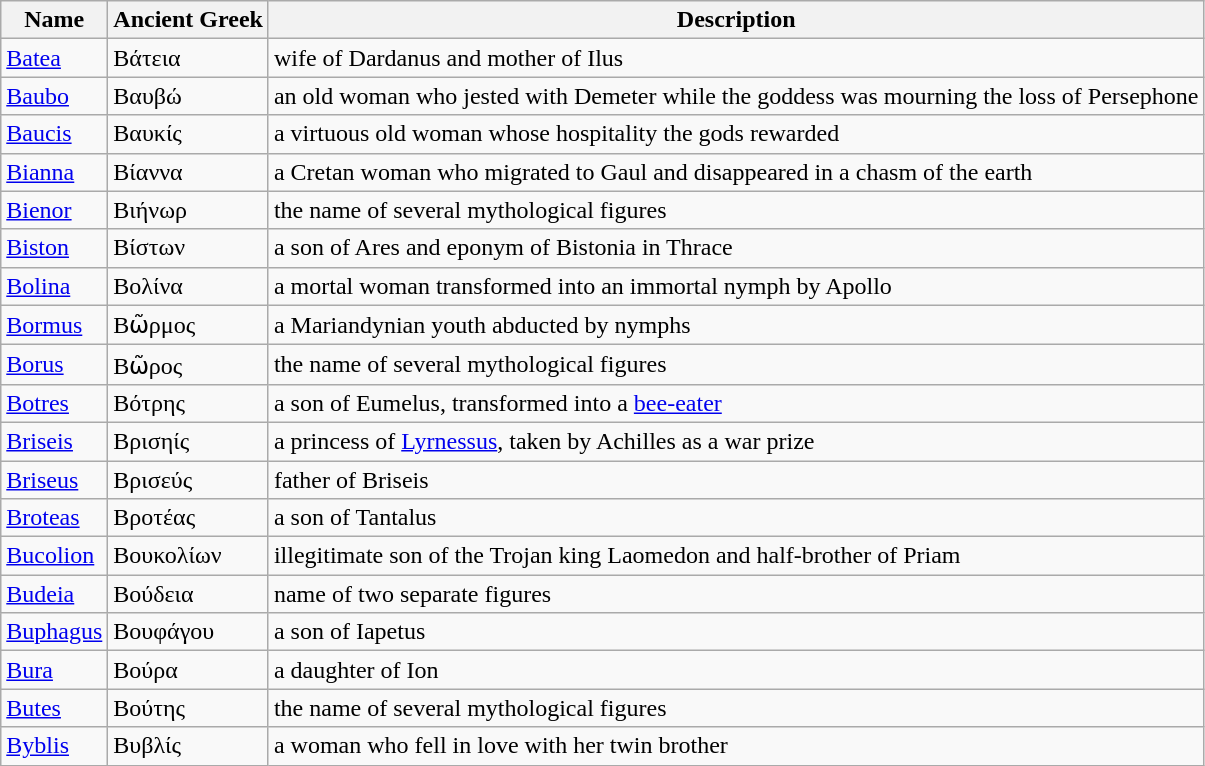<table class="wikitable">
<tr>
<th>Name</th>
<th>Ancient Greek</th>
<th>Description</th>
</tr>
<tr>
<td><a href='#'>Batea</a></td>
<td>Βάτεια</td>
<td>wife of Dardanus and mother of Ilus</td>
</tr>
<tr>
<td><a href='#'>Baubo</a></td>
<td>Βαυβώ</td>
<td>an old woman who jested with Demeter while the goddess was mourning the loss of Persephone</td>
</tr>
<tr>
<td><a href='#'>Baucis</a></td>
<td>Βαυκίς</td>
<td>a virtuous old woman whose hospitality the gods rewarded</td>
</tr>
<tr>
<td><a href='#'>Bianna</a></td>
<td>Βίαννα</td>
<td>a Cretan woman who migrated to Gaul and disappeared in a chasm of the earth</td>
</tr>
<tr>
<td><a href='#'>Bienor</a></td>
<td>Βιήνωρ</td>
<td>the name of several mythological figures</td>
</tr>
<tr>
<td><a href='#'>Biston</a></td>
<td>Βίστων</td>
<td>a son of Ares and eponym of Bistonia in Thrace</td>
</tr>
<tr>
<td><a href='#'>Bolina</a></td>
<td>Βολίνα</td>
<td>a mortal woman transformed into an immortal nymph by Apollo</td>
</tr>
<tr>
<td><a href='#'>Bormus</a></td>
<td>Βῶρμος</td>
<td>a Mariandynian youth abducted by nymphs</td>
</tr>
<tr>
<td><a href='#'>Borus</a></td>
<td>Βῶρος</td>
<td>the name of several mythological figures</td>
</tr>
<tr>
<td><a href='#'>Botres</a></td>
<td>Βότρης</td>
<td>a son of Eumelus, transformed into a <a href='#'>bee-eater</a></td>
</tr>
<tr>
<td><a href='#'>Briseis</a></td>
<td>Βρισηίς</td>
<td>a princess of <a href='#'>Lyrnessus</a>, taken by Achilles as a war prize</td>
</tr>
<tr>
<td><a href='#'>Briseus</a></td>
<td>Βρισεύς</td>
<td>father of Briseis</td>
</tr>
<tr>
<td><a href='#'>Broteas</a></td>
<td>Βροτέας</td>
<td>a son of Tantalus</td>
</tr>
<tr>
<td><a href='#'>Bucolion</a></td>
<td>Βουκολίων</td>
<td>illegitimate son of the Trojan king Laomedon and half-brother of Priam</td>
</tr>
<tr>
<td><a href='#'>Budeia</a></td>
<td>Βούδεια</td>
<td>name of two separate figures</td>
</tr>
<tr>
<td><a href='#'>Buphagus</a></td>
<td>Βουφάγου</td>
<td>a son of Iapetus</td>
</tr>
<tr>
<td><a href='#'>Bura</a></td>
<td>Βούρα</td>
<td>a daughter of Ion</td>
</tr>
<tr>
<td><a href='#'>Butes</a></td>
<td>Βούτης</td>
<td>the name of several mythological figures</td>
</tr>
<tr>
<td><a href='#'>Byblis</a></td>
<td>Βυβλίς</td>
<td>a woman who fell in love with her twin brother</td>
</tr>
</table>
